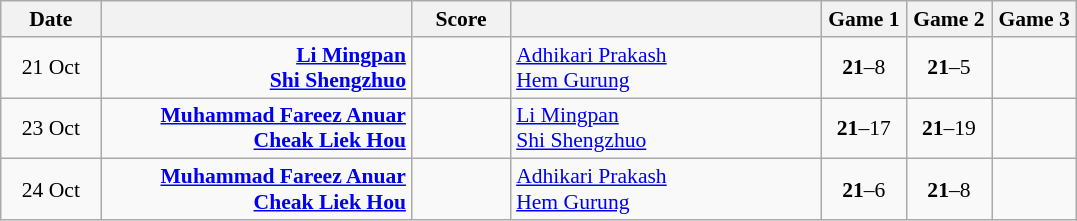<table class="wikitable" style="text-align:center; font-size:90% ">
<tr>
<th width="60">Date</th>
<th align="right" width="200"></th>
<th width="60">Score</th>
<th align="left" width="200"></th>
<th width="50">Game 1</th>
<th width="50">Game 2</th>
<th width="50">Game 3</th>
</tr>
<tr>
<td>21 Oct</td>
<td align="right"><strong><a href='#'>Li Mingpan</a> <br><a href='#'>Shi Shengzhuo</a> </strong></td>
<td align="center"></td>
<td align="left"> <a href='#'>Adhikari Prakash</a><br> <a href='#'>Hem Gurung</a></td>
<td><strong>21</strong>–8</td>
<td><strong>21</strong>–5</td>
<td></td>
</tr>
<tr>
<td>23 Oct</td>
<td align="right"><strong><a href='#'>Muhammad Fareez Anuar</a> <br><a href='#'>Cheak Liek Hou</a> </strong></td>
<td align="center"></td>
<td align="left"> <a href='#'>Li Mingpan</a><br> <a href='#'>Shi Shengzhuo</a></td>
<td><strong>21</strong>–17</td>
<td><strong>21</strong>–19</td>
<td></td>
</tr>
<tr>
<td>24 Oct</td>
<td align="right"><strong><a href='#'>Muhammad Fareez Anuar</a> <br><a href='#'>Cheak Liek Hou</a> </strong></td>
<td align="center"></td>
<td align="left"> <a href='#'>Adhikari Prakash</a><br> <a href='#'>Hem Gurung</a></td>
<td><strong>21</strong>–6</td>
<td><strong>21</strong>–8</td>
<td></td>
</tr>
</table>
